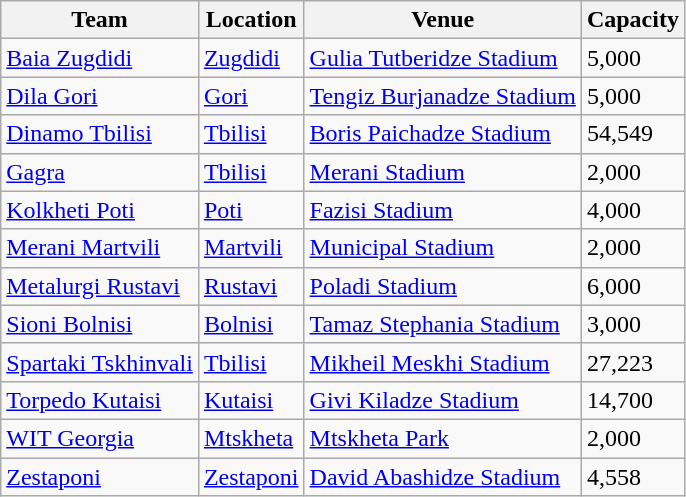<table class="wikitable sortable" border="1">
<tr>
<th>Team</th>
<th>Location</th>
<th>Venue</th>
<th>Capacity</th>
</tr>
<tr>
<td><a href='#'>Baia Zugdidi</a></td>
<td><a href='#'>Zugdidi</a></td>
<td><a href='#'>Gulia Tutberidze Stadium</a></td>
<td>5,000</td>
</tr>
<tr>
<td><a href='#'>Dila Gori</a></td>
<td><a href='#'>Gori</a></td>
<td><a href='#'>Tengiz Burjanadze Stadium</a></td>
<td>5,000</td>
</tr>
<tr>
<td><a href='#'>Dinamo Tbilisi</a></td>
<td><a href='#'>Tbilisi</a></td>
<td><a href='#'>Boris Paichadze Stadium</a></td>
<td>54,549</td>
</tr>
<tr>
<td><a href='#'>Gagra</a></td>
<td><a href='#'>Tbilisi</a></td>
<td><a href='#'>Merani Stadium</a></td>
<td>2,000</td>
</tr>
<tr>
<td><a href='#'>Kolkheti Poti</a></td>
<td><a href='#'>Poti</a></td>
<td><a href='#'>Fazisi Stadium</a></td>
<td>4,000</td>
</tr>
<tr>
<td><a href='#'>Merani Martvili</a></td>
<td><a href='#'>Martvili</a></td>
<td><a href='#'>Municipal Stadium</a></td>
<td>2,000</td>
</tr>
<tr>
<td><a href='#'>Metalurgi Rustavi</a></td>
<td><a href='#'>Rustavi</a></td>
<td><a href='#'>Poladi Stadium</a></td>
<td>6,000</td>
</tr>
<tr>
<td><a href='#'>Sioni Bolnisi</a></td>
<td><a href='#'>Bolnisi</a></td>
<td><a href='#'>Tamaz Stephania Stadium</a></td>
<td>3,000</td>
</tr>
<tr>
<td><a href='#'>Spartaki Tskhinvali</a></td>
<td><a href='#'>Tbilisi</a></td>
<td><a href='#'>Mikheil Meskhi Stadium</a></td>
<td>27,223</td>
</tr>
<tr>
<td><a href='#'>Torpedo Kutaisi</a></td>
<td><a href='#'>Kutaisi</a></td>
<td><a href='#'>Givi Kiladze Stadium</a></td>
<td>14,700</td>
</tr>
<tr>
<td><a href='#'>WIT Georgia</a></td>
<td><a href='#'>Mtskheta</a></td>
<td><a href='#'>Mtskheta Park</a></td>
<td>2,000</td>
</tr>
<tr>
<td><a href='#'>Zestaponi</a></td>
<td><a href='#'>Zestaponi</a></td>
<td><a href='#'>David Abashidze Stadium</a></td>
<td>4,558</td>
</tr>
</table>
